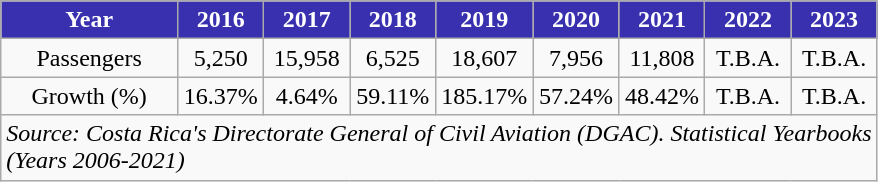<table class="sortable wikitable toccolours" style="text-align:center">
<tr>
<th style="background:#3830AE;color:white">Year</th>
<th style="background:#3830AE;color:white; width:50px">2016</th>
<th style="background:#3830AE;color:white; width:50px">2017</th>
<th style="background:#3830AE;color:white; width:50px">2018</th>
<th style="background:#3830AE;color:white; width:50px">2019</th>
<th style="background:#3830AE;color:white; width:50px">2020</th>
<th style="background:#3830AE;color:white; width:50px">2021</th>
<th style="background:#3830AE;color:white; width:50px">2022</th>
<th style="background:#3830AE;color:white; width:50px">2023</th>
</tr>
<tr>
<td>Passengers</td>
<td>5,250</td>
<td>15,958</td>
<td>6,525</td>
<td>18,607</td>
<td>7,956</td>
<td>11,808</td>
<td>T.B.A.</td>
<td>T.B.A.</td>
</tr>
<tr>
<td>Growth (%)</td>
<td> 16.37%</td>
<td> 4.64%</td>
<td> 59.11%</td>
<td> 185.17%</td>
<td> 57.24%</td>
<td> 48.42%</td>
<td>T.B.A.</td>
<td>T.B.A.</td>
</tr>
<tr>
<td colspan="9" style="text-align:left;"><em>Source: Costa Rica's Directorate General of Civil Aviation (DGAC). Statistical Yearbooks<br>(Years 2006-2021)</td>
</tr>
</table>
